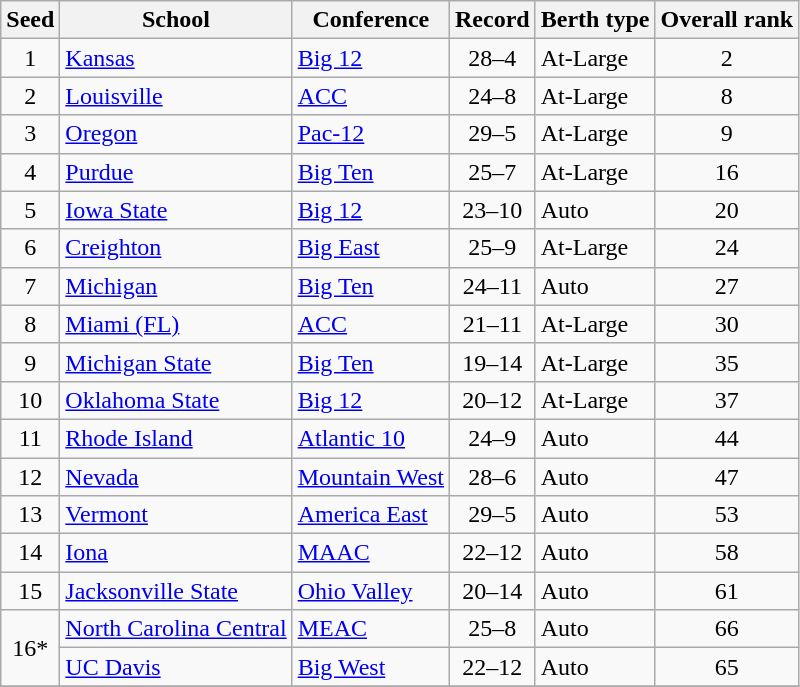<table class="wikitable sortable plainrowheaders">
<tr>
<th scope="col">Seed</th>
<th scope="col">School</th>
<th scope="col">Conference</th>
<th scope="col">Record</th>
<th scope="col">Berth type</th>
<th scope="col">Overall rank</th>
</tr>
<tr>
<td align=center>1</td>
<td><a href='#'>Kansas</a></td>
<td><a href='#'>Big 12</a></td>
<td align=center>28–4</td>
<td>At-Large</td>
<td align=center>2</td>
</tr>
<tr>
<td align=center>2</td>
<td><a href='#'>Louisville</a></td>
<td><a href='#'>ACC</a></td>
<td align=center>24–8</td>
<td>At-Large</td>
<td align=center>8</td>
</tr>
<tr>
<td align=center>3</td>
<td><a href='#'>Oregon</a></td>
<td><a href='#'>Pac-12</a></td>
<td align=center>29–5</td>
<td>At-Large</td>
<td align=center>9</td>
</tr>
<tr>
<td align=center>4</td>
<td><a href='#'>Purdue</a></td>
<td><a href='#'>Big Ten</a></td>
<td align=center>25–7</td>
<td>At-Large</td>
<td align=center>16</td>
</tr>
<tr>
<td align=center>5</td>
<td><a href='#'>Iowa State</a></td>
<td><a href='#'>Big 12</a></td>
<td align=center>23–10</td>
<td>Auto</td>
<td align=center>20</td>
</tr>
<tr>
<td align=center>6</td>
<td><a href='#'>Creighton</a></td>
<td><a href='#'>Big East</a></td>
<td align=center>25–9</td>
<td>At-Large</td>
<td align=center>24</td>
</tr>
<tr>
<td align=center>7</td>
<td><a href='#'>Michigan</a></td>
<td><a href='#'>Big Ten</a></td>
<td align=center>24–11</td>
<td>Auto</td>
<td align=center>27</td>
</tr>
<tr>
<td align=center>8</td>
<td><a href='#'>Miami (FL)</a></td>
<td><a href='#'>ACC</a></td>
<td align=center>21–11</td>
<td>At-Large</td>
<td align=center>30</td>
</tr>
<tr>
<td align=center>9</td>
<td><a href='#'>Michigan State</a></td>
<td><a href='#'>Big Ten</a></td>
<td align=center>19–14</td>
<td>At-Large</td>
<td align=center>35</td>
</tr>
<tr>
<td align=center>10</td>
<td><a href='#'>Oklahoma State</a></td>
<td><a href='#'>Big 12</a></td>
<td align=center>20–12</td>
<td>At-Large</td>
<td align=center>37</td>
</tr>
<tr>
<td align=center>11</td>
<td><a href='#'>Rhode Island</a></td>
<td><a href='#'>Atlantic 10</a></td>
<td align=center>24–9</td>
<td>Auto</td>
<td align=center>44</td>
</tr>
<tr>
<td align=center>12</td>
<td><a href='#'>Nevada</a></td>
<td><a href='#'>Mountain West</a></td>
<td align=center>28–6</td>
<td>Auto</td>
<td align=center>47</td>
</tr>
<tr>
<td align=center>13</td>
<td><a href='#'>Vermont</a></td>
<td><a href='#'>America East</a></td>
<td align=center>29–5</td>
<td>Auto</td>
<td align=center>53</td>
</tr>
<tr>
<td align=center>14</td>
<td><a href='#'>Iona</a></td>
<td><a href='#'>MAAC</a></td>
<td align=center>22–12</td>
<td>Auto</td>
<td align=center>58</td>
</tr>
<tr>
<td align=center>15</td>
<td><a href='#'>Jacksonville State</a></td>
<td><a href='#'>Ohio Valley</a></td>
<td align=center>20–14</td>
<td>Auto</td>
<td align=center>61</td>
</tr>
<tr>
<td rowspan=2 align=center>16*</td>
<td><a href='#'>North Carolina Central</a></td>
<td><a href='#'>MEAC</a></td>
<td align=center>25–8</td>
<td>Auto</td>
<td align=center>66</td>
</tr>
<tr>
<td><a href='#'>UC Davis</a></td>
<td><a href='#'>Big West</a></td>
<td align=center>22–12</td>
<td>Auto</td>
<td align=center>65</td>
</tr>
<tr>
</tr>
</table>
